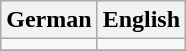<table class="wikitable">
<tr>
<th>German</th>
<th>English</th>
</tr>
<tr>
<td></td>
<td></td>
</tr>
<tr>
</tr>
</table>
